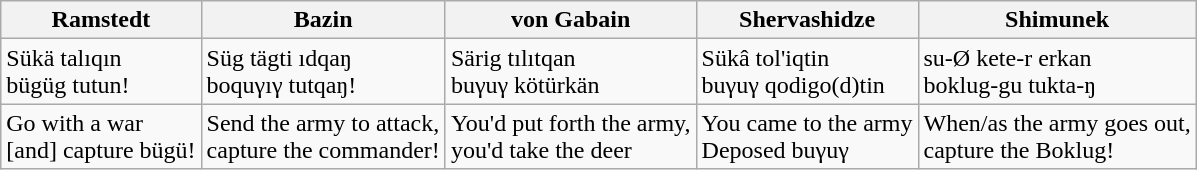<table class="wikitable">
<tr>
<th>Ramstedt</th>
<th>Bazin</th>
<th>von Gabain</th>
<th>Shervashidze</th>
<th>Shimunek</th>
</tr>
<tr>
<td>Sükä talıqın<br>bügüg tutun!</td>
<td>Süg tägti ıdqaŋ<br>boquγıγ tutqaŋ!</td>
<td>Särig tılıtqan<br>buγuγ kötürkän</td>
<td>Sükâ tol'iqtin<br>buγuγ qodigo(d)tin</td>
<td>su-Ø kete-r erkan<br>boklug-gu tukta-ŋ</td>
</tr>
<tr>
<td>Go with a war<br>[and] capture bügü!</td>
<td>Send the army to attack,<br>capture the commander!</td>
<td>You'd put forth the army,<br>you'd take the deer</td>
<td>You came to the army<br>Deposed buγuγ</td>
<td>When/as the army goes out,<br>capture the Boklug!</td>
</tr>
</table>
